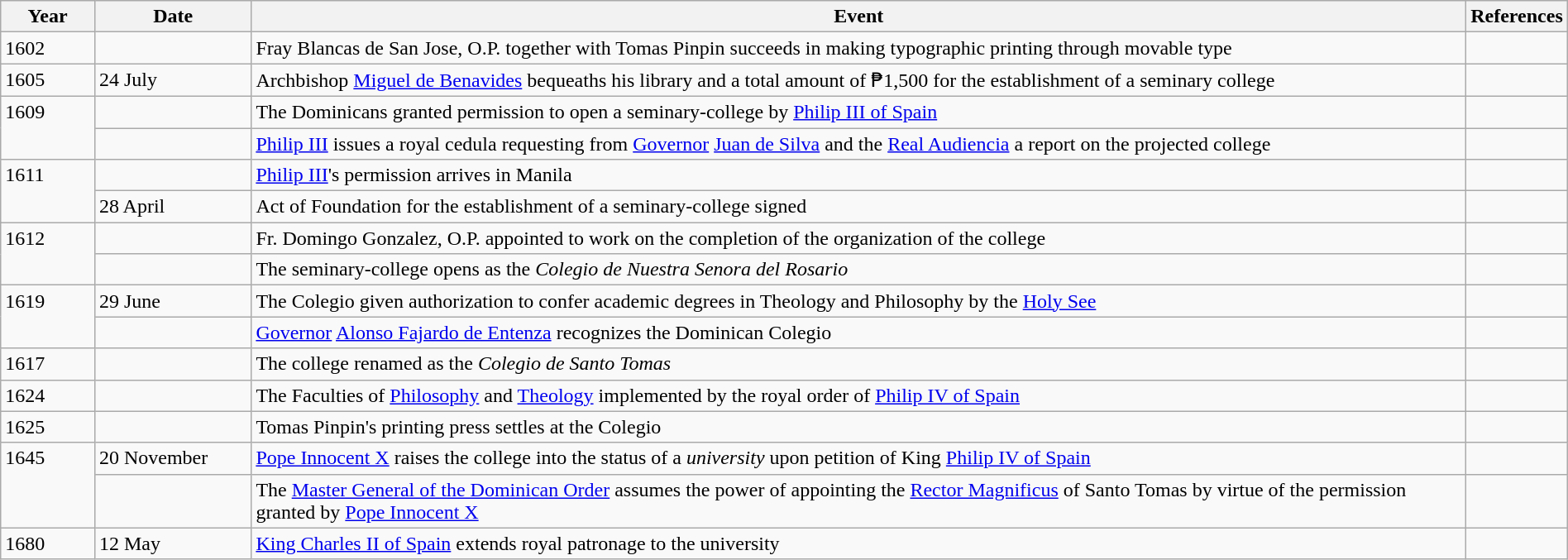<table class="wikitable" width="100%">
<tr>
<th style="width:6%">Year</th>
<th style="width:10%">Date</th>
<th>Event</th>
<th valign=>References</th>
</tr>
<tr>
<td>1602</td>
<td></td>
<td>Fray Blancas de San Jose, O.P. together with Tomas Pinpin succeeds in making typographic printing through movable type</td>
<td></td>
</tr>
<tr>
<td>1605</td>
<td>24 July</td>
<td>Archbishop <a href='#'>Miguel de Benavides</a> bequeaths his library and a total amount of ₱1,500 for the establishment of a seminary college</td>
<td></td>
</tr>
<tr>
<td rowspan="2" valign="top">1609</td>
<td></td>
<td>The Dominicans granted permission to open a seminary-college by <a href='#'>Philip III of Spain</a></td>
<td></td>
</tr>
<tr>
<td></td>
<td><a href='#'>Philip III</a> issues a royal cedula requesting from <a href='#'>Governor</a> <a href='#'>Juan de Silva</a> and the <a href='#'>Real Audiencia</a> a report on the projected college</td>
<td></td>
</tr>
<tr>
<td rowspan="2" valign="top">1611</td>
<td></td>
<td><a href='#'>Philip III</a>'s permission arrives in Manila</td>
<td></td>
</tr>
<tr>
<td>28 April</td>
<td>Act of Foundation for the establishment of a seminary-college signed</td>
<td></td>
</tr>
<tr>
<td rowspan="2" valign="top">1612</td>
<td></td>
<td>Fr. Domingo Gonzalez, O.P. appointed to work on the completion of the organization of the college</td>
<td></td>
</tr>
<tr>
<td></td>
<td>The seminary-college opens as the <em>Colegio de Nuestra Senora del Rosario</em></td>
<td></td>
</tr>
<tr>
<td rowspan="2" valign="top">1619</td>
<td>29 June</td>
<td>The Colegio given authorization to confer academic degrees in Theology and Philosophy by the <a href='#'>Holy See</a></td>
<td></td>
</tr>
<tr>
<td></td>
<td><a href='#'>Governor</a> <a href='#'>Alonso Fajardo de Entenza</a> recognizes the Dominican Colegio</td>
<td></td>
</tr>
<tr>
<td>1617</td>
<td></td>
<td>The college renamed as the <em>Colegio de Santo Tomas</em></td>
<td></td>
</tr>
<tr>
<td>1624</td>
<td></td>
<td>The Faculties of <a href='#'>Philosophy</a> and <a href='#'>Theology</a> implemented by the royal order of <a href='#'>Philip IV of Spain</a></td>
<td></td>
</tr>
<tr>
<td>1625</td>
<td></td>
<td>Tomas Pinpin's printing press settles at the Colegio</td>
<td></td>
</tr>
<tr>
<td rowspan="2" valign="top">1645</td>
<td>20 November</td>
<td><a href='#'>Pope Innocent X</a> raises the college into the status of a <em>university</em> upon petition of King <a href='#'>Philip IV of Spain</a></td>
<td></td>
</tr>
<tr>
<td></td>
<td>The <a href='#'>Master General of the Dominican Order</a> assumes the power of appointing the <a href='#'>Rector Magnificus</a> of Santo Tomas by virtue of the permission granted by <a href='#'>Pope Innocent X</a></td>
<td></td>
</tr>
<tr>
<td>1680</td>
<td>12 May</td>
<td><a href='#'>King Charles II of Spain</a> extends royal patronage to the university</td>
<td></td>
</tr>
</table>
